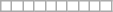<table class="wikitable nounderlines Unicode" style="border-collapse:collapse;background:#FFFFFF;text-align:center">
<tr>
<td><span></span></td>
<td><span></span></td>
<td><span></span></td>
<td><span></span></td>
<td><span></span></td>
<td><span></span></td>
<td><span></span></td>
<td><span></span></td>
<td><span></span></td>
<td><span></span></td>
</tr>
</table>
